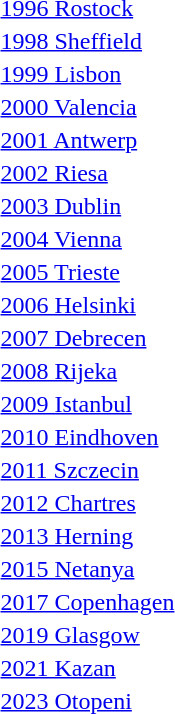<table>
<tr>
<td rowspan=2><a href='#'>1996 Rostock</a></td>
<td rowspan=2></td>
<td rowspan=2></td>
<td></td>
</tr>
<tr>
<td></td>
</tr>
<tr>
<td><a href='#'>1998 Sheffield</a></td>
<td></td>
<td></td>
<td></td>
</tr>
<tr>
<td><a href='#'>1999 Lisbon</a></td>
<td></td>
<td></td>
<td></td>
</tr>
<tr>
<td><a href='#'>2000 Valencia</a></td>
<td></td>
<td></td>
<td></td>
</tr>
<tr>
<td><a href='#'>2001 Antwerp</a></td>
<td></td>
<td></td>
<td></td>
</tr>
<tr>
<td><a href='#'>2002 Riesa</a></td>
<td></td>
<td></td>
<td></td>
</tr>
<tr>
<td><a href='#'>2003 Dublin</a></td>
<td></td>
<td></td>
<td></td>
</tr>
<tr>
<td><a href='#'>2004 Vienna</a></td>
<td></td>
<td></td>
<td></td>
</tr>
<tr>
<td><a href='#'>2005 Trieste</a></td>
<td></td>
<td></td>
<td></td>
</tr>
<tr>
<td><a href='#'>2006 Helsinki</a></td>
<td></td>
<td></td>
<td></td>
</tr>
<tr>
<td><a href='#'>2007 Debrecen</a></td>
<td></td>
<td></td>
<td></td>
</tr>
<tr>
<td><a href='#'>2008 Rijeka</a></td>
<td></td>
<td></td>
<td></td>
</tr>
<tr>
<td><a href='#'>2009 Istanbul</a></td>
<td></td>
<td></td>
<td></td>
</tr>
<tr>
<td><a href='#'>2010 Eindhoven</a></td>
<td></td>
<td></td>
<td></td>
</tr>
<tr>
<td><a href='#'>2011 Szczecin</a></td>
<td></td>
<td></td>
<td></td>
</tr>
<tr>
<td><a href='#'>2012 Chartres</a></td>
<td></td>
<td></td>
<td></td>
</tr>
<tr>
<td><a href='#'>2013 Herning</a></td>
<td></td>
<td></td>
<td></td>
</tr>
<tr>
<td><a href='#'>2015 Netanya</a></td>
<td></td>
<td></td>
<td></td>
</tr>
<tr>
<td><a href='#'>2017 Copenhagen</a></td>
<td></td>
<td></td>
<td></td>
</tr>
<tr>
<td><a href='#'>2019 Glasgow</a></td>
<td></td>
<td></td>
<td></td>
</tr>
<tr>
<td><a href='#'>2021 Kazan</a></td>
<td></td>
<td></td>
<td></td>
</tr>
<tr>
<td><a href='#'>2023 Otopeni</a></td>
<td></td>
<td></td>
<td></td>
</tr>
</table>
